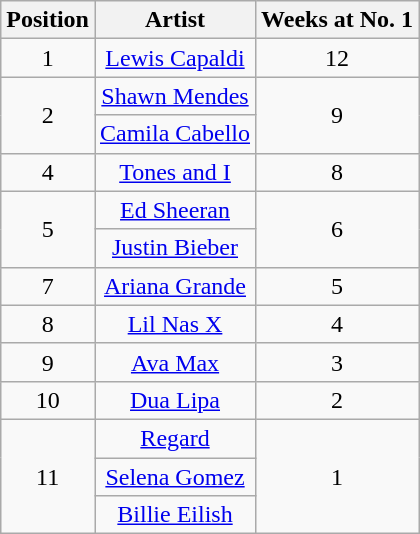<table class="wikitable">
<tr>
<th style="text-align: center;">Position</th>
<th style="text-align: center;">Artist</th>
<th style="text-align: center;">Weeks at No. 1</th>
</tr>
<tr>
<td style="text-align: center;">1</td>
<td style="text-align: center;"><a href='#'>Lewis Capaldi</a></td>
<td style="text-align: center;">12</td>
</tr>
<tr>
<td style="text-align: center;" rowspan=2>2</td>
<td style="text-align: center;"><a href='#'>Shawn Mendes</a></td>
<td style="text-align: center;" rowspan=2>9</td>
</tr>
<tr>
<td style="text-align: center;"><a href='#'>Camila Cabello</a></td>
</tr>
<tr>
<td style="text-align: center;">4</td>
<td style="text-align: center;"><a href='#'>Tones and I</a></td>
<td style="text-align: center;">8</td>
</tr>
<tr>
<td style="text-align: center;" rowspan="2">5</td>
<td style="text-align: center;"><a href='#'>Ed Sheeran</a></td>
<td style="text-align: center;" rowspan="2">6</td>
</tr>
<tr>
<td style="text-align: center;"><a href='#'>Justin Bieber</a></td>
</tr>
<tr>
<td style="text-align: center;">7</td>
<td style="text-align: center;"><a href='#'>Ariana Grande</a></td>
<td style="text-align: center;">5</td>
</tr>
<tr>
<td style="text-align: center;">8</td>
<td style="text-align: center;"><a href='#'>Lil Nas X</a></td>
<td style="text-align: center;">4</td>
</tr>
<tr>
<td style="text-align: center;">9</td>
<td style="text-align: center;"><a href='#'>Ava Max</a></td>
<td style="text-align: center;">3</td>
</tr>
<tr>
<td style="text-align: center;">10</td>
<td style="text-align: center;"><a href='#'>Dua Lipa</a></td>
<td style="text-align: center;">2</td>
</tr>
<tr>
<td style="text-align: center;" rowspan=3>11</td>
<td style="text-align: center;"><a href='#'>Regard</a></td>
<td style="text-align: center;" rowspan=3>1</td>
</tr>
<tr>
<td style="text-align: center;"><a href='#'>Selena Gomez</a></td>
</tr>
<tr>
<td style="text-align: center;"><a href='#'>Billie Eilish</a></td>
</tr>
</table>
